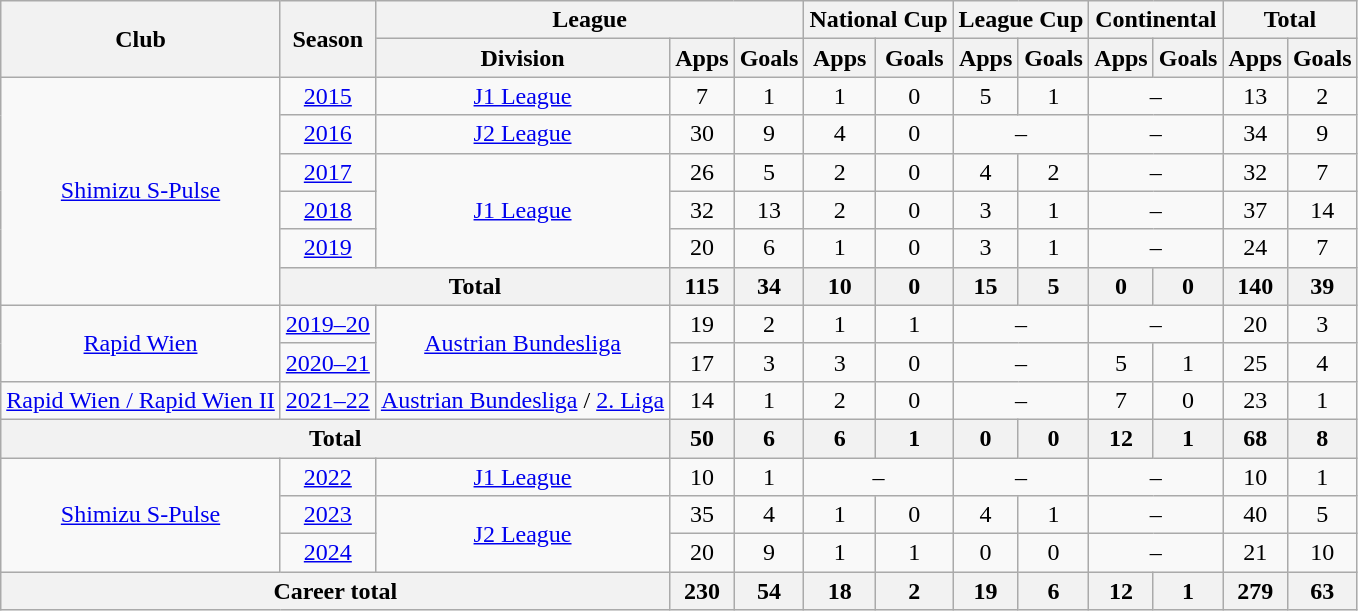<table class="wikitable" style="text-align:center">
<tr>
<th rowspan="2">Club</th>
<th rowspan="2">Season</th>
<th colspan="3">League</th>
<th colspan="2">National Cup</th>
<th colspan="2">League Cup</th>
<th colspan="2">Continental</th>
<th colspan="2">Total</th>
</tr>
<tr>
<th>Division</th>
<th>Apps</th>
<th>Goals</th>
<th>Apps</th>
<th>Goals</th>
<th>Apps</th>
<th>Goals</th>
<th>Apps</th>
<th>Goals</th>
<th>Apps</th>
<th>Goals</th>
</tr>
<tr>
<td rowspan="6"><a href='#'>Shimizu S-Pulse</a></td>
<td><a href='#'>2015</a></td>
<td><a href='#'>J1 League</a></td>
<td>7</td>
<td>1</td>
<td>1</td>
<td>0</td>
<td>5</td>
<td>1</td>
<td colspan="2">–</td>
<td>13</td>
<td>2</td>
</tr>
<tr>
<td><a href='#'>2016</a></td>
<td><a href='#'>J2 League</a></td>
<td>30</td>
<td>9</td>
<td>4</td>
<td>0</td>
<td colspan="2">–</td>
<td colspan="2">–</td>
<td>34</td>
<td>9</td>
</tr>
<tr>
<td><a href='#'>2017</a></td>
<td rowspan="3"><a href='#'>J1 League</a></td>
<td>26</td>
<td>5</td>
<td>2</td>
<td>0</td>
<td>4</td>
<td>2</td>
<td colspan="2">–</td>
<td>32</td>
<td>7</td>
</tr>
<tr>
<td><a href='#'>2018</a></td>
<td>32</td>
<td>13</td>
<td>2</td>
<td>0</td>
<td>3</td>
<td>1</td>
<td colspan="2">–</td>
<td>37</td>
<td>14</td>
</tr>
<tr>
<td><a href='#'>2019</a></td>
<td>20</td>
<td>6</td>
<td>1</td>
<td>0</td>
<td>3</td>
<td>1</td>
<td colspan="2">–</td>
<td>24</td>
<td>7</td>
</tr>
<tr>
<th colspan="2">Total</th>
<th>115</th>
<th>34</th>
<th>10</th>
<th>0</th>
<th>15</th>
<th>5</th>
<th>0</th>
<th>0</th>
<th>140</th>
<th>39</th>
</tr>
<tr>
<td rowspan="2"><a href='#'>Rapid Wien</a></td>
<td><a href='#'>2019–20</a></td>
<td rowspan="2"><a href='#'>Austrian Bundesliga</a></td>
<td>19</td>
<td>2</td>
<td>1</td>
<td>1</td>
<td colspan="2">–</td>
<td colspan="2">–</td>
<td>20</td>
<td>3</td>
</tr>
<tr>
<td><a href='#'>2020–21</a></td>
<td>17</td>
<td>3</td>
<td>3</td>
<td>0</td>
<td colspan="2">–</td>
<td>5</td>
<td>1</td>
<td>25</td>
<td>4</td>
</tr>
<tr>
<td><a href='#'>Rapid Wien / Rapid Wien II</a></td>
<td><a href='#'>2021–22</a></td>
<td><a href='#'>Austrian Bundesliga</a> / <a href='#'>2. Liga</a></td>
<td>14</td>
<td>1</td>
<td>2</td>
<td>0</td>
<td colspan="2">–</td>
<td>7</td>
<td>0</td>
<td>23</td>
<td>1</td>
</tr>
<tr>
<th colspan="3">Total</th>
<th>50</th>
<th>6</th>
<th>6</th>
<th>1</th>
<th>0</th>
<th>0</th>
<th>12</th>
<th>1</th>
<th>68</th>
<th>8</th>
</tr>
<tr>
<td rowspan="3"><a href='#'>Shimizu S-Pulse</a></td>
<td><a href='#'>2022</a></td>
<td><a href='#'>J1 League</a></td>
<td>10</td>
<td>1</td>
<td colspan="2">–</td>
<td colspan="2">–</td>
<td colspan="2">–</td>
<td>10</td>
<td>1</td>
</tr>
<tr>
<td><a href='#'>2023</a></td>
<td rowspan="2"><a href='#'>J2 League</a></td>
<td>35</td>
<td>4</td>
<td>1</td>
<td>0</td>
<td>4</td>
<td>1</td>
<td colspan="2">–</td>
<td>40</td>
<td>5</td>
</tr>
<tr>
<td><a href='#'>2024</a></td>
<td>20</td>
<td>9</td>
<td>1</td>
<td>1</td>
<td>0</td>
<td>0</td>
<td colspan="2">–</td>
<td>21</td>
<td>10</td>
</tr>
<tr>
<th colspan="3">Career total</th>
<th>230</th>
<th>54</th>
<th>18</th>
<th>2</th>
<th>19</th>
<th>6</th>
<th>12</th>
<th>1</th>
<th>279</th>
<th>63</th>
</tr>
</table>
